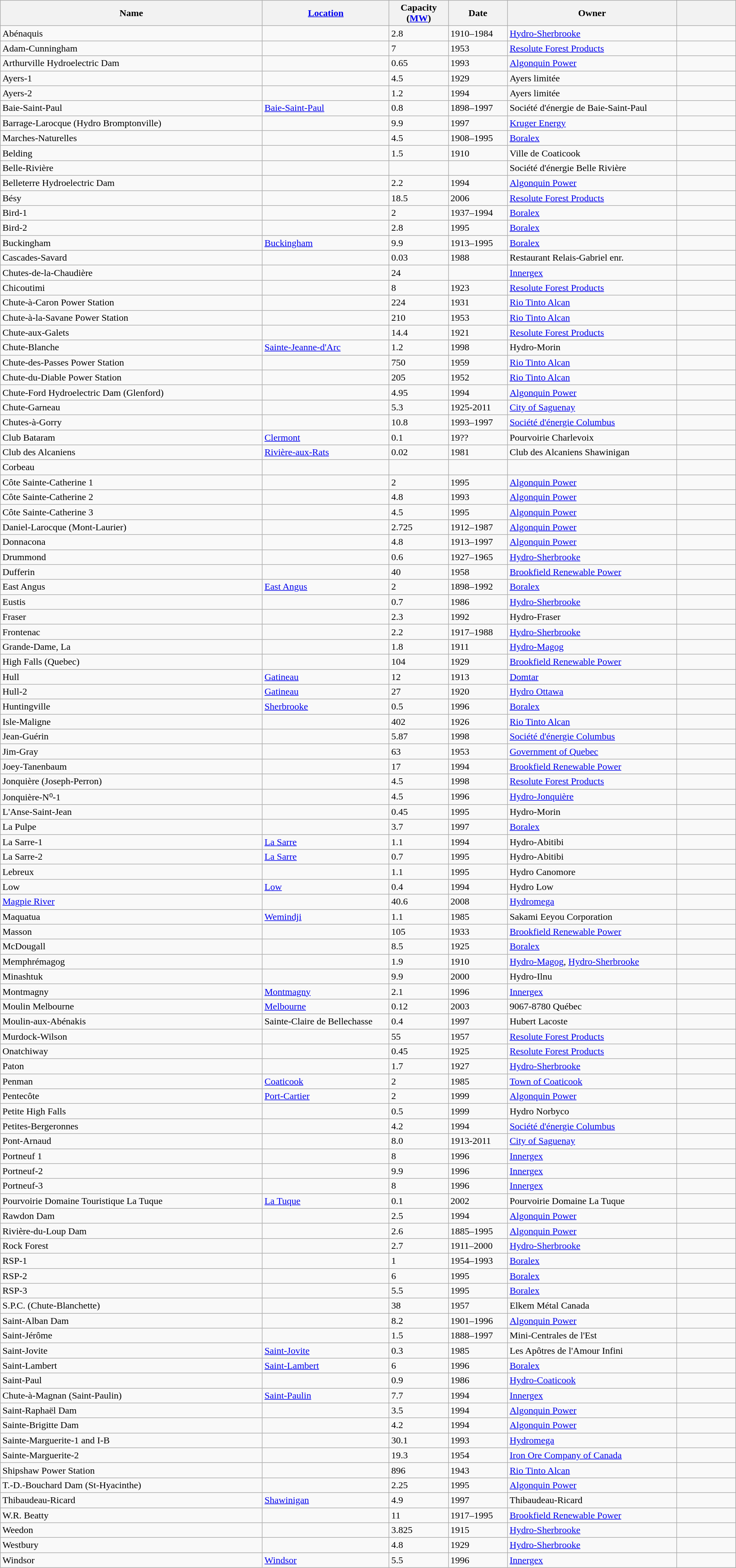<table class="wikitable sortable">
<tr>
<th width="31%">Name</th>
<th width="15%"><a href='#'>Location</a></th>
<th width="7%">Capacity (<a href='#'>MW</a>)</th>
<th width="7%">Date</th>
<th width="20%">Owner</th>
<th width="7%"></th>
</tr>
<tr>
<td>Abénaquis</td>
<td></td>
<td>2.8</td>
<td>1910–1984</td>
<td><a href='#'>Hydro-Sherbrooke</a></td>
<td></td>
</tr>
<tr>
<td>Adam-Cunningham</td>
<td></td>
<td>7</td>
<td>1953</td>
<td><a href='#'>Resolute Forest Products</a></td>
<td></td>
</tr>
<tr>
<td>Arthurville Hydroelectric Dam</td>
<td></td>
<td>0.65</td>
<td>1993</td>
<td><a href='#'>Algonquin Power</a></td>
<td></td>
</tr>
<tr>
<td>Ayers-1</td>
<td></td>
<td>4.5</td>
<td>1929</td>
<td>Ayers limitée</td>
<td></td>
</tr>
<tr>
<td>Ayers-2</td>
<td></td>
<td>1.2</td>
<td>1994</td>
<td>Ayers limitée</td>
<td></td>
</tr>
<tr>
<td>Baie-Saint-Paul</td>
<td><a href='#'>Baie-Saint-Paul</a></td>
<td>0.8</td>
<td>1898–1997</td>
<td>Société d'énergie de Baie-Saint-Paul</td>
<td></td>
</tr>
<tr>
<td>Barrage-Larocque (Hydro Bromptonville)</td>
<td></td>
<td>9.9</td>
<td>1997</td>
<td><a href='#'>Kruger Energy</a></td>
<td></td>
</tr>
<tr>
<td>Marches-Naturelles</td>
<td></td>
<td>4.5</td>
<td>1908–1995</td>
<td><a href='#'>Boralex</a></td>
<td></td>
</tr>
<tr>
<td>Belding</td>
<td></td>
<td>1.5</td>
<td>1910</td>
<td>Ville de Coaticook</td>
<td></td>
</tr>
<tr>
<td>Belle-Rivière</td>
<td></td>
<td></td>
<td></td>
<td>Société d'énergie Belle Rivière</td>
<td></td>
</tr>
<tr>
<td>Belleterre Hydroelectric Dam</td>
<td></td>
<td>2.2</td>
<td>1994</td>
<td><a href='#'>Algonquin Power</a></td>
<td></td>
</tr>
<tr>
<td>Bésy</td>
<td></td>
<td>18.5</td>
<td>2006</td>
<td><a href='#'>Resolute Forest Products</a></td>
<td></td>
</tr>
<tr>
<td>Bird-1</td>
<td></td>
<td>2</td>
<td>1937–1994</td>
<td><a href='#'>Boralex</a></td>
<td></td>
</tr>
<tr>
<td>Bird-2</td>
<td></td>
<td>2.8</td>
<td>1995</td>
<td><a href='#'>Boralex</a></td>
<td></td>
</tr>
<tr>
<td>Buckingham</td>
<td><a href='#'>Buckingham</a></td>
<td>9.9</td>
<td>1913–1995</td>
<td><a href='#'>Boralex</a></td>
<td></td>
</tr>
<tr>
<td>Cascades-Savard</td>
<td></td>
<td>0.03</td>
<td>1988</td>
<td>Restaurant Relais-Gabriel enr.</td>
<td></td>
</tr>
<tr>
<td>Chutes-de-la-Chaudière</td>
<td></td>
<td>24</td>
<td></td>
<td><a href='#'>Innergex</a></td>
<td></td>
</tr>
<tr>
<td>Chicoutimi</td>
<td></td>
<td>8</td>
<td>1923</td>
<td><a href='#'>Resolute Forest Products</a></td>
<td></td>
</tr>
<tr>
<td>Chute-à-Caron Power Station</td>
<td></td>
<td>224</td>
<td>1931</td>
<td><a href='#'>Rio Tinto Alcan</a></td>
<td></td>
</tr>
<tr>
<td>Chute-à-la-Savane Power Station</td>
<td></td>
<td>210</td>
<td>1953</td>
<td><a href='#'>Rio Tinto Alcan</a></td>
<td></td>
</tr>
<tr>
<td>Chute-aux-Galets</td>
<td></td>
<td>14.4</td>
<td>1921</td>
<td><a href='#'>Resolute Forest Products</a></td>
<td></td>
</tr>
<tr>
<td>Chute-Blanche</td>
<td><a href='#'>Sainte-Jeanne-d'Arc</a></td>
<td>1.2</td>
<td>1998</td>
<td>Hydro-Morin</td>
<td></td>
</tr>
<tr>
<td>Chute-des-Passes Power Station</td>
<td></td>
<td>750</td>
<td>1959</td>
<td><a href='#'>Rio Tinto Alcan</a></td>
<td></td>
</tr>
<tr>
<td>Chute-du-Diable Power Station</td>
<td></td>
<td>205</td>
<td>1952</td>
<td><a href='#'>Rio Tinto Alcan</a></td>
<td></td>
</tr>
<tr>
<td>Chute-Ford Hydroelectric Dam (Glenford)</td>
<td></td>
<td>4.95</td>
<td>1994</td>
<td><a href='#'>Algonquin Power</a></td>
<td></td>
</tr>
<tr>
<td>Chute-Garneau</td>
<td></td>
<td>5.3</td>
<td>1925-2011</td>
<td><a href='#'>City of Saguenay</a></td>
<td></td>
</tr>
<tr>
<td>Chutes-à-Gorry</td>
<td></td>
<td>10.8</td>
<td>1993–1997</td>
<td><a href='#'>Société d'énergie Columbus</a></td>
<td></td>
</tr>
<tr>
<td>Club Bataram</td>
<td><a href='#'>Clermont</a></td>
<td>0.1</td>
<td>19??</td>
<td>Pourvoirie Charlevoix</td>
<td></td>
</tr>
<tr>
<td>Club des Alcaniens</td>
<td><a href='#'>Rivière-aux-Rats</a></td>
<td>0.02</td>
<td>1981</td>
<td>Club des Alcaniens Shawinigan</td>
<td></td>
</tr>
<tr>
<td>Corbeau</td>
<td></td>
<td></td>
<td></td>
<td></td>
<td></td>
</tr>
<tr>
<td>Côte Sainte-Catherine 1</td>
<td></td>
<td>2</td>
<td>1995</td>
<td><a href='#'>Algonquin Power</a></td>
<td></td>
</tr>
<tr>
<td>Côte Sainte-Catherine 2</td>
<td></td>
<td>4.8</td>
<td>1993</td>
<td><a href='#'>Algonquin Power</a></td>
<td></td>
</tr>
<tr>
<td>Côte Sainte-Catherine 3</td>
<td></td>
<td>4.5</td>
<td>1995</td>
<td><a href='#'>Algonquin Power</a></td>
<td></td>
</tr>
<tr>
<td>Daniel-Larocque (Mont-Laurier)</td>
<td></td>
<td>2.725</td>
<td>1912–1987</td>
<td><a href='#'>Algonquin Power</a></td>
<td></td>
</tr>
<tr>
<td>Donnacona</td>
<td></td>
<td>4.8</td>
<td>1913–1997</td>
<td><a href='#'>Algonquin Power</a></td>
<td></td>
</tr>
<tr>
<td>Drummond</td>
<td></td>
<td>0.6</td>
<td>1927–1965</td>
<td><a href='#'>Hydro-Sherbrooke</a></td>
<td></td>
</tr>
<tr>
<td>Dufferin</td>
<td></td>
<td>40</td>
<td>1958</td>
<td><a href='#'>Brookfield Renewable Power</a></td>
<td></td>
</tr>
<tr>
<td>East Angus</td>
<td><a href='#'>East Angus</a></td>
<td>2</td>
<td>1898–1992</td>
<td><a href='#'>Boralex</a></td>
<td></td>
</tr>
<tr>
<td>Eustis</td>
<td></td>
<td>0.7</td>
<td>1986</td>
<td><a href='#'>Hydro-Sherbrooke</a></td>
<td></td>
</tr>
<tr>
<td>Fraser</td>
<td></td>
<td>2.3</td>
<td>1992</td>
<td>Hydro-Fraser</td>
<td></td>
</tr>
<tr>
<td>Frontenac</td>
<td></td>
<td>2.2</td>
<td>1917–1988</td>
<td><a href='#'>Hydro-Sherbrooke</a></td>
<td></td>
</tr>
<tr>
<td>Grande-Dame, La</td>
<td></td>
<td>1.8</td>
<td>1911</td>
<td><a href='#'>Hydro-Magog</a></td>
<td></td>
</tr>
<tr>
<td>High Falls (Quebec)</td>
<td></td>
<td>104</td>
<td>1929</td>
<td><a href='#'>Brookfield Renewable Power</a></td>
<td></td>
</tr>
<tr>
<td>Hull</td>
<td><a href='#'>Gatineau</a></td>
<td>12</td>
<td>1913</td>
<td><a href='#'>Domtar</a></td>
<td></td>
</tr>
<tr>
<td>Hull-2</td>
<td><a href='#'>Gatineau</a></td>
<td>27</td>
<td>1920</td>
<td><a href='#'>Hydro Ottawa</a></td>
<td></td>
</tr>
<tr>
<td>Huntingville</td>
<td><a href='#'>Sherbrooke</a></td>
<td>0.5</td>
<td>1996</td>
<td><a href='#'>Boralex</a></td>
<td></td>
</tr>
<tr>
<td>Isle-Maligne</td>
<td></td>
<td>402</td>
<td>1926</td>
<td><a href='#'>Rio Tinto Alcan</a></td>
<td></td>
</tr>
<tr>
<td>Jean-Guérin</td>
<td></td>
<td>5.87</td>
<td>1998</td>
<td><a href='#'>Société d'énergie Columbus</a></td>
<td></td>
</tr>
<tr>
<td>Jim-Gray</td>
<td></td>
<td>63</td>
<td>1953</td>
<td><a href='#'>Government of Quebec</a></td>
<td></td>
</tr>
<tr>
<td>Joey-Tanenbaum</td>
<td></td>
<td>17</td>
<td>1994</td>
<td><a href='#'>Brookfield Renewable Power</a></td>
<td></td>
</tr>
<tr>
<td>Jonquière (Joseph-Perron)</td>
<td></td>
<td>4.5</td>
<td>1998</td>
<td><a href='#'>Resolute Forest Products</a></td>
<td></td>
</tr>
<tr>
<td>Jonquière-N⁰-1</td>
<td></td>
<td>4.5</td>
<td>1996</td>
<td><a href='#'>Hydro-Jonquière</a></td>
<td></td>
</tr>
<tr>
<td>L'Anse-Saint-Jean</td>
<td></td>
<td>0.45</td>
<td>1995</td>
<td>Hydro-Morin</td>
<td></td>
</tr>
<tr>
<td>La Pulpe</td>
<td></td>
<td>3.7</td>
<td>1997</td>
<td><a href='#'>Boralex</a></td>
<td></td>
</tr>
<tr>
<td>La Sarre-1</td>
<td><a href='#'>La Sarre</a></td>
<td>1.1</td>
<td>1994</td>
<td>Hydro-Abitibi</td>
<td></td>
</tr>
<tr>
<td>La Sarre-2</td>
<td><a href='#'>La Sarre</a></td>
<td>0.7</td>
<td>1995</td>
<td>Hydro-Abitibi</td>
<td></td>
</tr>
<tr>
<td>Lebreux</td>
<td></td>
<td>1.1</td>
<td>1995</td>
<td>Hydro Canomore</td>
<td></td>
</tr>
<tr>
<td>Low</td>
<td><a href='#'>Low</a></td>
<td>0.4</td>
<td>1994</td>
<td>Hydro Low</td>
<td></td>
</tr>
<tr>
<td><a href='#'>Magpie River</a></td>
<td></td>
<td>40.6</td>
<td>2008</td>
<td><a href='#'>Hydromega</a></td>
<td></td>
</tr>
<tr>
<td>Maquatua</td>
<td><a href='#'>Wemindji</a></td>
<td>1.1</td>
<td>1985</td>
<td>Sakami Eeyou Corporation</td>
<td></td>
</tr>
<tr>
<td>Masson</td>
<td></td>
<td>105</td>
<td>1933</td>
<td><a href='#'>Brookfield Renewable Power</a></td>
<td></td>
</tr>
<tr>
<td>McDougall</td>
<td></td>
<td>8.5</td>
<td>1925</td>
<td><a href='#'>Boralex</a></td>
<td></td>
</tr>
<tr>
<td>Memphrémagog</td>
<td></td>
<td>1.9</td>
<td>1910</td>
<td><a href='#'>Hydro-Magog</a>, <a href='#'>Hydro-Sherbrooke</a></td>
<td></td>
</tr>
<tr>
<td>Minashtuk</td>
<td></td>
<td>9.9</td>
<td>2000</td>
<td>Hydro-Ilnu</td>
<td></td>
</tr>
<tr>
<td>Montmagny</td>
<td><a href='#'>Montmagny</a></td>
<td>2.1</td>
<td>1996</td>
<td><a href='#'>Innergex</a></td>
<td></td>
</tr>
<tr>
<td>Moulin Melbourne</td>
<td><a href='#'>Melbourne</a></td>
<td>0.12</td>
<td>2003</td>
<td>9067-8780 Québec</td>
<td></td>
</tr>
<tr>
<td>Moulin-aux-Abénakis</td>
<td>Sainte-Claire de Bellechasse</td>
<td>0.4</td>
<td>1997</td>
<td>Hubert Lacoste</td>
<td></td>
</tr>
<tr>
<td>Murdock-Wilson</td>
<td></td>
<td>55</td>
<td>1957</td>
<td><a href='#'>Resolute Forest Products</a></td>
<td></td>
</tr>
<tr>
<td>Onatchiway</td>
<td></td>
<td>0.45</td>
<td>1925</td>
<td><a href='#'>Resolute Forest Products</a></td>
<td></td>
</tr>
<tr>
<td>Paton</td>
<td></td>
<td>1.7</td>
<td>1927</td>
<td><a href='#'>Hydro-Sherbrooke</a></td>
<td></td>
</tr>
<tr>
<td>Penman</td>
<td><a href='#'>Coaticook</a></td>
<td>2</td>
<td>1985</td>
<td><a href='#'>Town of Coaticook</a></td>
<td></td>
</tr>
<tr>
<td>Pentecôte</td>
<td><a href='#'>Port-Cartier</a></td>
<td>2</td>
<td>1999</td>
<td><a href='#'>Algonquin Power</a></td>
<td></td>
</tr>
<tr>
<td>Petite High Falls</td>
<td></td>
<td>0.5</td>
<td>1999</td>
<td>Hydro Norbyco</td>
<td></td>
</tr>
<tr>
<td>Petites-Bergeronnes</td>
<td></td>
<td>4.2</td>
<td>1994</td>
<td><a href='#'>Société d'énergie Columbus</a></td>
<td></td>
</tr>
<tr>
<td>Pont-Arnaud</td>
<td></td>
<td>8.0</td>
<td>1913-2011</td>
<td><a href='#'>City of Saguenay</a></td>
<td></td>
</tr>
<tr>
<td>Portneuf 1</td>
<td></td>
<td>8</td>
<td>1996</td>
<td><a href='#'>Innergex</a></td>
<td></td>
</tr>
<tr>
<td>Portneuf-2</td>
<td></td>
<td>9.9</td>
<td>1996</td>
<td><a href='#'>Innergex</a></td>
<td></td>
</tr>
<tr>
<td>Portneuf-3</td>
<td></td>
<td>8</td>
<td>1996</td>
<td><a href='#'>Innergex</a></td>
<td></td>
</tr>
<tr>
<td>Pourvoirie Domaine Touristique La Tuque</td>
<td><a href='#'>La Tuque</a></td>
<td>0.1</td>
<td>2002</td>
<td>Pourvoirie Domaine La Tuque</td>
<td></td>
</tr>
<tr>
<td>Rawdon Dam</td>
<td></td>
<td>2.5</td>
<td>1994</td>
<td><a href='#'>Algonquin Power</a></td>
<td></td>
</tr>
<tr>
<td>Rivière-du-Loup Dam</td>
<td></td>
<td>2.6</td>
<td>1885–1995</td>
<td><a href='#'>Algonquin Power</a></td>
<td></td>
</tr>
<tr>
<td>Rock Forest</td>
<td></td>
<td>2.7</td>
<td>1911–2000</td>
<td><a href='#'>Hydro-Sherbrooke</a></td>
<td></td>
</tr>
<tr>
<td>RSP-1</td>
<td></td>
<td>1</td>
<td>1954–1993</td>
<td><a href='#'>Boralex</a></td>
<td></td>
</tr>
<tr>
<td>RSP-2</td>
<td></td>
<td>6</td>
<td>1995</td>
<td><a href='#'>Boralex</a></td>
<td></td>
</tr>
<tr>
<td>RSP-3</td>
<td></td>
<td>5.5</td>
<td>1995</td>
<td><a href='#'>Boralex</a></td>
<td></td>
</tr>
<tr>
<td>S.P.C. (Chute-Blanchette)</td>
<td></td>
<td>38</td>
<td>1957</td>
<td>Elkem Métal Canada</td>
<td></td>
</tr>
<tr>
<td>Saint-Alban Dam</td>
<td></td>
<td>8.2</td>
<td>1901–1996</td>
<td><a href='#'>Algonquin Power</a></td>
<td></td>
</tr>
<tr>
<td>Saint-Jérôme</td>
<td></td>
<td>1.5</td>
<td>1888–1997</td>
<td>Mini-Centrales de l'Est</td>
<td></td>
</tr>
<tr>
<td>Saint-Jovite</td>
<td><a href='#'>Saint-Jovite</a></td>
<td>0.3</td>
<td>1985</td>
<td>Les Apôtres de l'Amour Infini</td>
<td></td>
</tr>
<tr>
<td>Saint-Lambert</td>
<td><a href='#'>Saint-Lambert</a></td>
<td>6</td>
<td>1996</td>
<td><a href='#'>Boralex</a></td>
<td></td>
</tr>
<tr>
<td>Saint-Paul</td>
<td></td>
<td>0.9</td>
<td>1986</td>
<td><a href='#'>Hydro-Coaticook</a></td>
<td></td>
</tr>
<tr>
<td>Chute-à-Magnan (Saint-Paulin)</td>
<td><a href='#'>Saint-Paulin</a></td>
<td>7.7</td>
<td>1994</td>
<td><a href='#'>Innergex</a></td>
<td></td>
</tr>
<tr>
<td>Saint-Raphaël Dam</td>
<td></td>
<td>3.5</td>
<td>1994</td>
<td><a href='#'>Algonquin Power</a></td>
<td></td>
</tr>
<tr>
<td>Sainte-Brigitte Dam</td>
<td></td>
<td>4.2</td>
<td>1994</td>
<td><a href='#'>Algonquin Power</a></td>
<td></td>
</tr>
<tr>
<td>Sainte-Marguerite-1 and I-B</td>
<td></td>
<td>30.1</td>
<td>1993</td>
<td><a href='#'>Hydromega</a></td>
<td></td>
</tr>
<tr>
<td>Sainte-Marguerite-2</td>
<td></td>
<td>19.3</td>
<td>1954</td>
<td><a href='#'>Iron Ore Company of Canada</a></td>
<td></td>
</tr>
<tr>
<td>Shipshaw Power Station</td>
<td></td>
<td>896</td>
<td>1943</td>
<td><a href='#'>Rio Tinto Alcan</a></td>
<td></td>
</tr>
<tr>
<td>T.-D.-Bouchard Dam (St-Hyacinthe)</td>
<td></td>
<td>2.25</td>
<td>1995</td>
<td><a href='#'>Algonquin Power</a></td>
<td></td>
</tr>
<tr>
<td>Thibaudeau-Ricard</td>
<td><a href='#'>Shawinigan</a></td>
<td>4.9</td>
<td>1997</td>
<td>Thibaudeau-Ricard</td>
<td></td>
</tr>
<tr>
<td>W.R. Beatty</td>
<td></td>
<td>11</td>
<td>1917–1995</td>
<td><a href='#'>Brookfield Renewable Power</a></td>
<td></td>
</tr>
<tr>
<td>Weedon</td>
<td></td>
<td>3.825</td>
<td>1915</td>
<td><a href='#'>Hydro-Sherbrooke</a></td>
<td></td>
</tr>
<tr>
<td>Westbury</td>
<td></td>
<td>4.8</td>
<td>1929</td>
<td><a href='#'>Hydro-Sherbrooke</a></td>
<td></td>
</tr>
<tr>
<td>Windsor</td>
<td><a href='#'>Windsor</a></td>
<td>5.5</td>
<td>1996</td>
<td><a href='#'>Innergex</a></td>
<td></td>
</tr>
</table>
